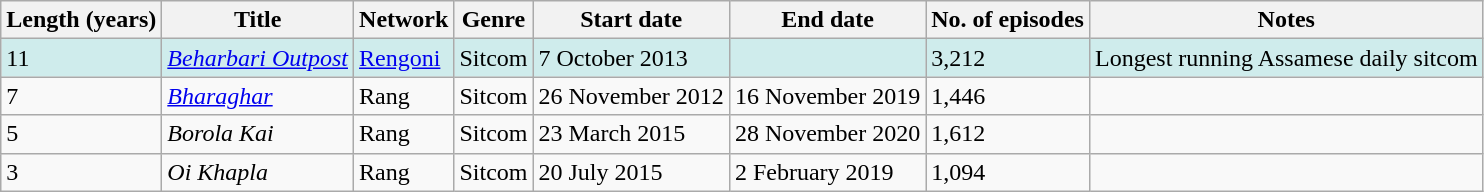<table class="wikitable sortable" text-align:center;>
<tr>
<th>Length (years)</th>
<th>Title</th>
<th>Network</th>
<th>Genre</th>
<th>Start date</th>
<th>End date</th>
<th>No. of episodes</th>
<th>Notes</th>
</tr>
<tr style="background:#cfecec">
<td>11</td>
<td><em><a href='#'>Beharbari Outpost</a></em></td>
<td><a href='#'>Rengoni</a></td>
<td>Sitcom</td>
<td>7 October 2013</td>
<td></td>
<td>3,212</td>
<td>Longest running Assamese daily sitcom</td>
</tr>
<tr>
<td>7</td>
<td><em><a href='#'>Bharaghar</a></em></td>
<td>Rang</td>
<td>Sitcom</td>
<td>26 November 2012</td>
<td>16 November 2019</td>
<td>1,446</td>
<td></td>
</tr>
<tr>
<td>5</td>
<td><em>Borola Kai</em></td>
<td>Rang</td>
<td>Sitcom</td>
<td>23 March 2015</td>
<td>28 November 2020</td>
<td>1,612</td>
<td></td>
</tr>
<tr>
<td>3</td>
<td><em>Oi Khapla</em></td>
<td>Rang</td>
<td>Sitcom</td>
<td>20 July 2015</td>
<td>2 February 2019</td>
<td>1,094</td>
<td></td>
</tr>
</table>
